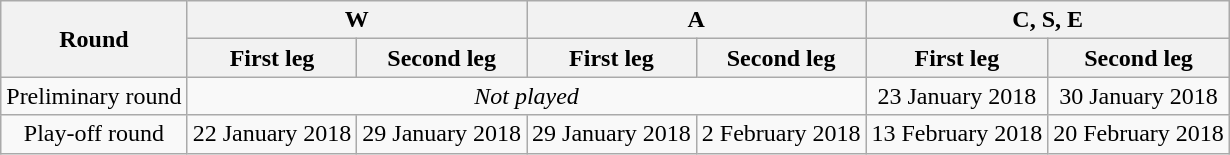<table class="wikitable" style="text-align:center">
<tr>
<th rowspan=2>Round</th>
<th colspan=2>W</th>
<th colspan=2>A</th>
<th colspan=2>C, S, E</th>
</tr>
<tr>
<th>First leg</th>
<th>Second leg</th>
<th>First leg</th>
<th>Second leg</th>
<th>First leg</th>
<th>Second leg</th>
</tr>
<tr>
<td>Preliminary round</td>
<td colspan=4><em>Not played</em></td>
<td>23 January 2018</td>
<td>30 January 2018</td>
</tr>
<tr>
<td>Play-off round</td>
<td>22 January 2018</td>
<td>29 January 2018</td>
<td>29 January 2018</td>
<td>2 February 2018</td>
<td>13 February 2018</td>
<td>20 February 2018</td>
</tr>
</table>
